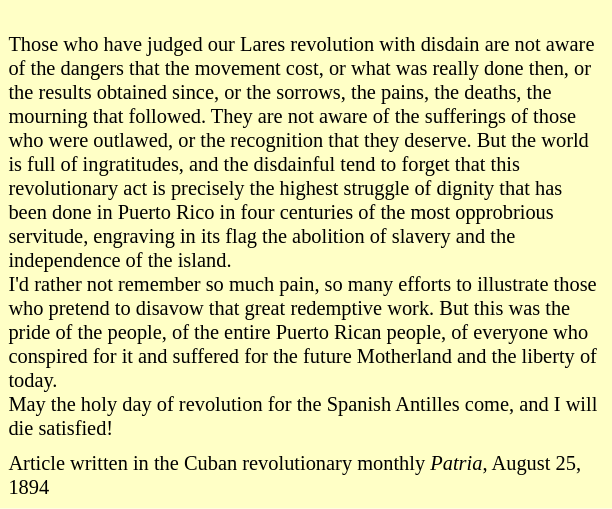<table class="toccolours" style="float: left; margin-left: 1em; margin-right: 2em; font-size: 85%; background:#ffffc6; color:black; width:30em; max-width: 40%;" cellspacing="5">
<tr>
<td style="text-align: left;"><br>Those who have judged our Lares revolution with disdain are not aware of the dangers that the movement cost, or what was really done then, or the results obtained since, or the sorrows, the pains, the deaths, the mourning that followed. They are not aware of the sufferings of those who were outlawed, or the recognition that they deserve. But the world is full of ingratitudes, and the disdainful tend to forget that this revolutionary act is precisely the highest struggle of dignity that has been done in Puerto Rico in four centuries of the most opprobrious servitude, engraving in its flag the abolition of slavery and the independence of the island.<br>I'd rather not remember so much pain, so many efforts to illustrate those who pretend to disavow that great redemptive work. But this was the pride of the people, of the entire Puerto Rican people, of everyone who conspired for it and suffered for the future Motherland and the liberty of today.<br>May the holy day of revolution for the Spanish Antilles come, and I will die satisfied!</td>
</tr>
<tr>
<td style="text-align: left;">Article written in the Cuban revolutionary monthly <em>Patria</em>, August 25, 1894</td>
</tr>
</table>
